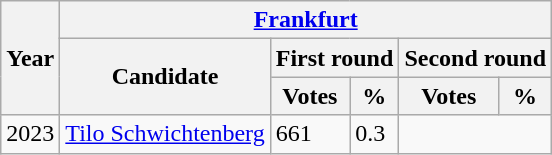<table class="wikitable">
<tr>
<th rowspan="3">Year</th>
<th colspan="5"><a href='#'>Frankfurt</a></th>
</tr>
<tr>
<th rowspan="2">Candidate</th>
<th colspan="2">First round</th>
<th colspan="2">Second round</th>
</tr>
<tr>
<th>Votes</th>
<th>%</th>
<th>Votes</th>
<th>%</th>
</tr>
<tr>
<td>2023</td>
<td><a href='#'>Tilo Schwichtenberg</a></td>
<td>661</td>
<td>0.3</td>
<td colspan="2"></td>
</tr>
</table>
